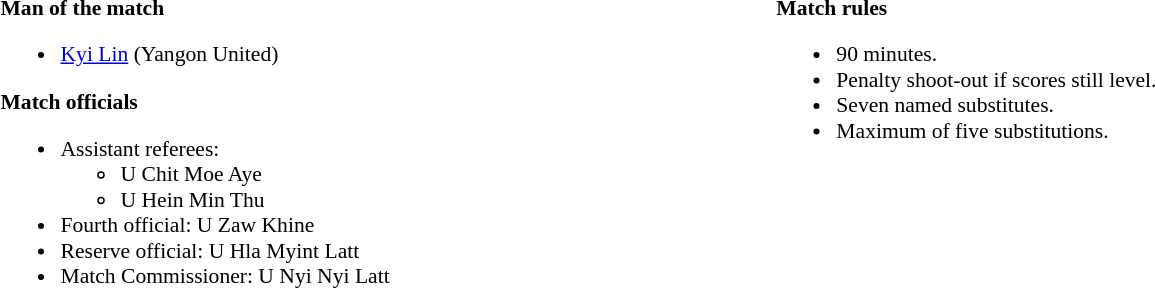<table width=82% style="font-size:90%">
<tr>
<td width=50% valign=top><br><strong>Man of the match</strong><ul><li> <a href='#'>Kyi Lin</a> (Yangon United)</li></ul><strong>Match officials</strong><ul><li>Assistant referees:<ul><li> U Chit Moe Aye</li><li> U Hein Min Thu</li></ul></li><li>Fourth official:  U Zaw Khine</li><li>Reserve official:  U Hla Myint Latt</li><li>Match Commissioner:  U Nyi Nyi Latt</li></ul></td>
<td width=50% valign=top><br><strong>Match rules</strong><ul><li>90 minutes.</li><li>Penalty shoot-out if scores still level.</li><li>Seven named substitutes.</li><li>Maximum of five substitutions.</li></ul></td>
</tr>
</table>
